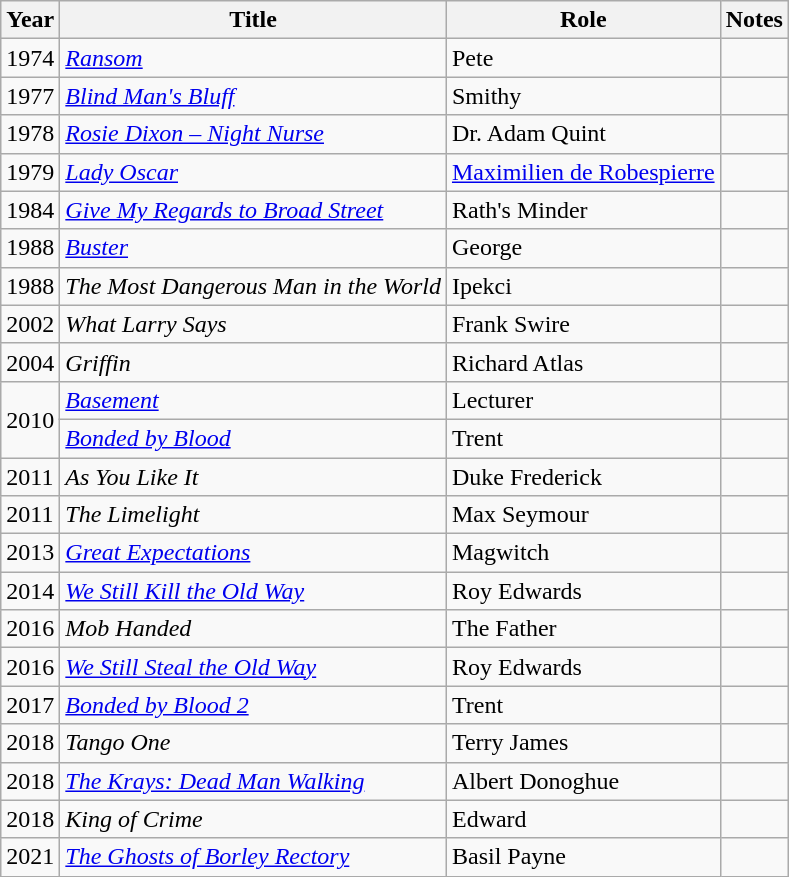<table class="wikitable sortable">
<tr>
<th>Year</th>
<th>Title</th>
<th>Role</th>
<th class = "unsortable">Notes</th>
</tr>
<tr>
<td>1974</td>
<td><em><a href='#'>Ransom</a></em></td>
<td>Pete</td>
<td></td>
</tr>
<tr>
<td>1977</td>
<td><em><a href='#'>Blind Man's Bluff</a></em></td>
<td>Smithy</td>
</tr>
<tr>
<td>1978</td>
<td><em><a href='#'>Rosie Dixon – Night Nurse</a></em></td>
<td>Dr. Adam Quint</td>
<td></td>
</tr>
<tr>
<td>1979</td>
<td><em><a href='#'>Lady Oscar</a></em></td>
<td><a href='#'>Maximilien de Robespierre</a></td>
<td></td>
</tr>
<tr>
<td>1984</td>
<td><em><a href='#'>Give My Regards to Broad Street</a></em></td>
<td>Rath's Minder</td>
<td></td>
</tr>
<tr>
<td>1988</td>
<td><em><a href='#'>Buster</a></em></td>
<td>George</td>
<td></td>
</tr>
<tr>
<td>1988</td>
<td><em>The Most Dangerous Man in the World</em></td>
<td>Ipekci</td>
<td></td>
</tr>
<tr>
<td>2002</td>
<td><em>What Larry Says</em></td>
<td>Frank Swire</td>
<td></td>
</tr>
<tr>
<td>2004</td>
<td><em>Griffin</em></td>
<td>Richard Atlas</td>
<td></td>
</tr>
<tr>
<td rowspan=2>2010</td>
<td><em><a href='#'>Basement</a></em></td>
<td>Lecturer</td>
<td></td>
</tr>
<tr>
<td><em><a href='#'>Bonded by Blood</a></em></td>
<td>Trent</td>
<td></td>
</tr>
<tr>
<td>2011</td>
<td><em>As You Like It</em></td>
<td>Duke Frederick</td>
<td></td>
</tr>
<tr>
<td>2011</td>
<td><em>The Limelight</em></td>
<td>Max Seymour</td>
<td></td>
</tr>
<tr>
<td>2013</td>
<td><em><a href='#'>Great Expectations</a></em></td>
<td>Magwitch</td>
<td></td>
</tr>
<tr>
<td>2014</td>
<td><em><a href='#'>We Still Kill the Old Way</a></em></td>
<td>Roy Edwards</td>
<td></td>
</tr>
<tr>
<td>2016</td>
<td><em>Mob Handed</em></td>
<td>The Father</td>
<td></td>
</tr>
<tr>
<td>2016</td>
<td><em><a href='#'>We Still Steal the Old Way</a></em></td>
<td>Roy Edwards</td>
<td></td>
</tr>
<tr>
<td>2017</td>
<td><em><a href='#'>Bonded by Blood 2</a></em></td>
<td>Trent</td>
<td></td>
</tr>
<tr>
<td>2018</td>
<td><em>Tango One</em></td>
<td>Terry James</td>
<td></td>
</tr>
<tr>
<td>2018</td>
<td><em><a href='#'>The Krays: Dead Man Walking</a></em></td>
<td>Albert Donoghue</td>
<td></td>
</tr>
<tr>
<td>2018</td>
<td><em>King of Crime</em></td>
<td>Edward</td>
<td></td>
</tr>
<tr>
<td>2021</td>
<td><em><a href='#'>The Ghosts of Borley Rectory</a></em></td>
<td>Basil Payne</td>
<td></td>
</tr>
</table>
